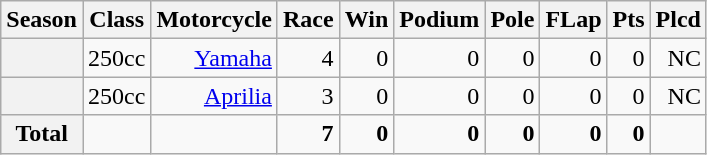<table class="wikitable" style=text-align:right>
<tr>
<th>Season</th>
<th>Class</th>
<th>Motorcycle</th>
<th>Race</th>
<th>Win</th>
<th>Podium</th>
<th>Pole</th>
<th>FLap</th>
<th>Pts</th>
<th>Plcd</th>
</tr>
<tr>
<th></th>
<td>250cc</td>
<td><a href='#'>Yamaha</a></td>
<td>4</td>
<td>0</td>
<td>0</td>
<td>0</td>
<td>0</td>
<td>0</td>
<td>NC</td>
</tr>
<tr>
<th></th>
<td>250cc</td>
<td><a href='#'>Aprilia</a></td>
<td>3</td>
<td>0</td>
<td>0</td>
<td>0</td>
<td>0</td>
<td>0</td>
<td>NC</td>
</tr>
<tr>
<th>Total</th>
<td></td>
<td></td>
<td><strong>7</strong></td>
<td><strong>0</strong></td>
<td><strong>0</strong></td>
<td><strong>0</strong></td>
<td><strong>0</strong></td>
<td><strong>0</strong></td>
<td></td>
</tr>
</table>
